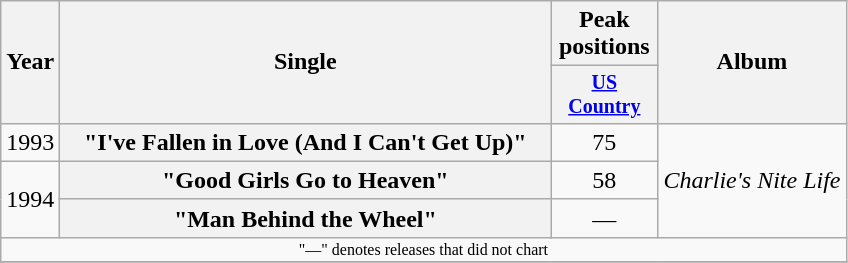<table class="wikitable plainrowheaders" style="text-align:center;">
<tr>
<th rowspan="2">Year</th>
<th rowspan="2" style="width:20em;">Single</th>
<th colspan="1">Peak positions</th>
<th rowspan="2">Album</th>
</tr>
<tr style="font-size:smaller;">
<th width="65"><a href='#'>US Country</a></th>
</tr>
<tr>
<td>1993</td>
<th scope="row">"I've Fallen in Love (And I Can't Get Up)"</th>
<td>75</td>
<td align="left" rowspan="3"><em>Charlie's Nite Life</em></td>
</tr>
<tr>
<td rowspan="2">1994</td>
<th scope="row">"Good Girls Go to Heaven"</th>
<td>58</td>
</tr>
<tr>
<th scope="row">"Man Behind the Wheel"</th>
<td>—</td>
</tr>
<tr>
<td colspan="4" style="font-size:8pt">"—" denotes releases that did not chart</td>
</tr>
<tr>
</tr>
</table>
